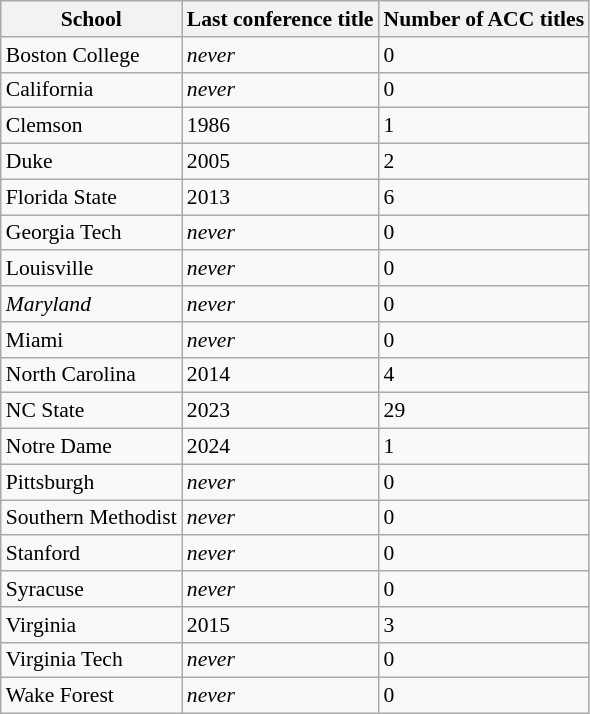<table class="wikitable sortable" style="font-size:90%" align="center">
<tr>
<th>School</th>
<th>Last conference title</th>
<th>Number of ACC titles</th>
</tr>
<tr>
<td>Boston College</td>
<td><em>never</em></td>
<td>0</td>
</tr>
<tr>
<td>California</td>
<td><em>never</em></td>
<td>0</td>
</tr>
<tr>
<td>Clemson</td>
<td>1986</td>
<td>1</td>
</tr>
<tr>
<td>Duke</td>
<td>2005</td>
<td>2</td>
</tr>
<tr>
<td>Florida State</td>
<td>2013</td>
<td>6</td>
</tr>
<tr>
<td>Georgia Tech</td>
<td><em>never</em></td>
<td>0</td>
</tr>
<tr>
<td>Louisville</td>
<td><em>never</em></td>
<td>0</td>
</tr>
<tr>
<td><em>Maryland</em></td>
<td><em>never</em></td>
<td>0</td>
</tr>
<tr>
<td>Miami</td>
<td><em>never</em></td>
<td>0</td>
</tr>
<tr>
<td>North Carolina</td>
<td>2014</td>
<td>4</td>
</tr>
<tr>
<td>NC State</td>
<td>2023</td>
<td>29</td>
</tr>
<tr>
<td>Notre Dame</td>
<td>2024</td>
<td>1</td>
</tr>
<tr>
<td>Pittsburgh</td>
<td><em>never</em></td>
<td>0</td>
</tr>
<tr>
<td>Southern Methodist</td>
<td><em>never</em></td>
<td>0</td>
</tr>
<tr>
<td>Stanford</td>
<td><em>never</em></td>
<td>0</td>
</tr>
<tr>
<td>Syracuse</td>
<td><em>never</em></td>
<td>0</td>
</tr>
<tr>
<td>Virginia</td>
<td>2015</td>
<td>3</td>
</tr>
<tr>
<td>Virginia Tech</td>
<td><em>never</em></td>
<td>0</td>
</tr>
<tr>
<td>Wake Forest</td>
<td><em>never</em></td>
<td>0</td>
</tr>
</table>
